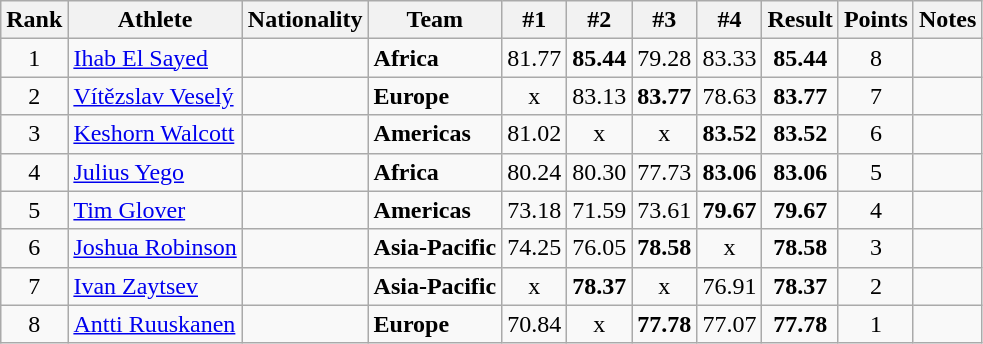<table class="wikitable sortable" style="text-align:center">
<tr>
<th>Rank</th>
<th>Athlete</th>
<th>Nationality</th>
<th>Team</th>
<th>#1</th>
<th>#2</th>
<th>#3</th>
<th>#4</th>
<th>Result</th>
<th>Points</th>
<th>Notes</th>
</tr>
<tr>
<td>1</td>
<td align="left"><a href='#'>Ihab El Sayed</a></td>
<td align=left></td>
<td align=left><strong>Africa</strong></td>
<td>81.77</td>
<td><strong>85.44</strong></td>
<td>79.28</td>
<td>83.33</td>
<td><strong>85.44</strong></td>
<td>8</td>
<td></td>
</tr>
<tr>
<td>2</td>
<td align="left"><a href='#'>Vítězslav Veselý</a></td>
<td align=left></td>
<td align=left><strong>Europe</strong></td>
<td>x</td>
<td>83.13</td>
<td><strong>83.77</strong></td>
<td>78.63</td>
<td><strong>83.77</strong></td>
<td>7</td>
<td></td>
</tr>
<tr>
<td>3</td>
<td align="left"><a href='#'>Keshorn Walcott</a></td>
<td align=left></td>
<td align=left><strong>Americas</strong></td>
<td>81.02</td>
<td>x</td>
<td>x</td>
<td><strong>83.52</strong></td>
<td><strong>83.52</strong></td>
<td>6</td>
<td></td>
</tr>
<tr>
<td>4</td>
<td align="left"><a href='#'>Julius Yego</a></td>
<td align=left></td>
<td align=left><strong>Africa</strong></td>
<td>80.24</td>
<td>80.30</td>
<td>77.73</td>
<td><strong>83.06</strong></td>
<td><strong>83.06</strong></td>
<td>5</td>
<td></td>
</tr>
<tr>
<td>5</td>
<td align="left"><a href='#'>Tim Glover</a></td>
<td align=left></td>
<td align=left><strong>Americas</strong></td>
<td>73.18</td>
<td>71.59</td>
<td>73.61</td>
<td><strong>79.67</strong></td>
<td><strong>79.67</strong></td>
<td>4</td>
<td></td>
</tr>
<tr>
<td>6</td>
<td align="left"><a href='#'>Joshua Robinson</a></td>
<td align=left></td>
<td align=left><strong>Asia-Pacific</strong></td>
<td>74.25</td>
<td>76.05</td>
<td><strong>78.58</strong></td>
<td>x</td>
<td><strong>78.58</strong></td>
<td>3</td>
<td></td>
</tr>
<tr>
<td>7</td>
<td align="left"><a href='#'>Ivan Zaytsev</a></td>
<td align=left></td>
<td align=left><strong>Asia-Pacific</strong></td>
<td>x</td>
<td><strong>78.37</strong></td>
<td>x</td>
<td>76.91</td>
<td><strong>78.37</strong></td>
<td>2</td>
<td></td>
</tr>
<tr>
<td>8</td>
<td align="left"><a href='#'>Antti Ruuskanen</a></td>
<td align=left></td>
<td align=left><strong>Europe</strong></td>
<td>70.84</td>
<td>x</td>
<td><strong>77.78</strong></td>
<td>77.07</td>
<td><strong>77.78</strong></td>
<td>1</td>
<td></td>
</tr>
</table>
